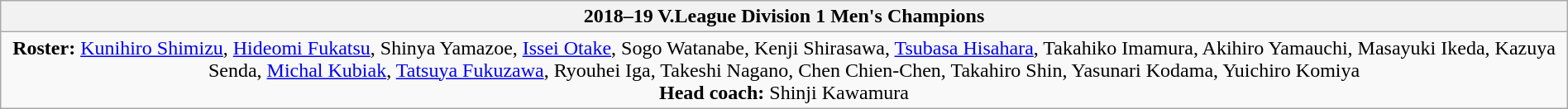<table class=wikitable style="text-align:center; margin:auto">
<tr>
<th>2018–19 V.League Division 1 Men's Champions</th>
</tr>
<tr>
<td><strong>Roster:</strong> <a href='#'>Kunihiro Shimizu</a>, <a href='#'>Hideomi Fukatsu</a>, Shinya Yamazoe, <a href='#'>Issei Otake</a>, Sogo Watanabe, Kenji Shirasawa, <a href='#'>Tsubasa Hisahara</a>, Takahiko Imamura, Akihiro Yamauchi, Masayuki Ikeda, Kazuya Senda, <a href='#'>Michal Kubiak</a>, <a href='#'>Tatsuya Fukuzawa</a>, Ryouhei Iga, Takeshi Nagano, Chen Chien-Chen, Takahiro Shin, Yasunari Kodama, Yuichiro Komiya<br><strong>Head coach:</strong> Shinji Kawamura</td>
</tr>
</table>
